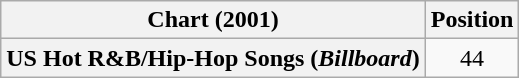<table class="wikitable plainrowheaders" style="text-align:center">
<tr>
<th>Chart (2001)</th>
<th>Position</th>
</tr>
<tr>
<th scope="row">US Hot R&B/Hip-Hop Songs (<em>Billboard</em>)</th>
<td>44</td>
</tr>
</table>
